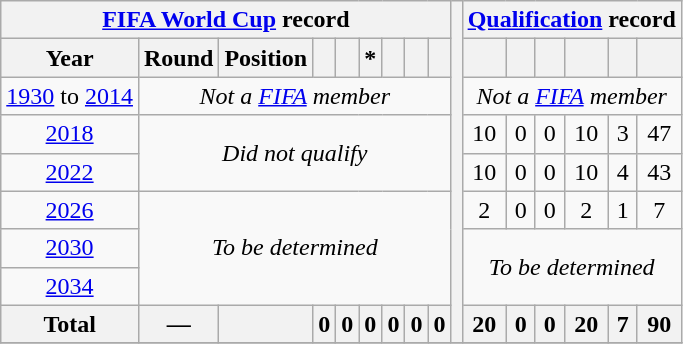<table class="wikitable" style="text-align: center;">
<tr>
<th colspan=9><a href='#'>FIFA World Cup</a> record</th>
<th rowspan=9></th>
<th colspan=6><a href='#'>Qualification</a> record</th>
</tr>
<tr>
<th>Year</th>
<th>Round</th>
<th>Position</th>
<th></th>
<th></th>
<th>*</th>
<th></th>
<th></th>
<th></th>
<th></th>
<th></th>
<th></th>
<th></th>
<th></th>
<th></th>
</tr>
<tr>
<td><a href='#'>1930</a> to <a href='#'>2014</a></td>
<td colspan=8><em>Not a <a href='#'>FIFA</a> member</em></td>
<td colspan="6"><em>Not a <a href='#'>FIFA</a> member</em></td>
</tr>
<tr>
<td> <a href='#'>2018</a></td>
<td colspan=8 rowspan="2"><em>Did not qualify</em></td>
<td>10</td>
<td>0</td>
<td>0</td>
<td>10</td>
<td>3</td>
<td>47</td>
</tr>
<tr>
<td> <a href='#'>2022</a></td>
<td>10</td>
<td>0</td>
<td>0</td>
<td>10</td>
<td>4</td>
<td>43</td>
</tr>
<tr>
<td>   <a href='#'>2026</a></td>
<td colspan=8 rowspan=3><em>To be determined</em></td>
<td>2</td>
<td>0</td>
<td>0</td>
<td>2</td>
<td>1</td>
<td>7</td>
</tr>
<tr>
<td>   <a href='#'>2030</a></td>
<td colspan=6 rowspan=2><em>To be determined</em></td>
</tr>
<tr>
<td> <a href='#'>2034</a></td>
</tr>
<tr>
<th>Total</th>
<th>—</th>
<th></th>
<th>0</th>
<th>0</th>
<th>0</th>
<th>0</th>
<th>0</th>
<th>0</th>
<th>20</th>
<th>0</th>
<th>0</th>
<th>20</th>
<th>7</th>
<th>90</th>
</tr>
<tr>
</tr>
</table>
